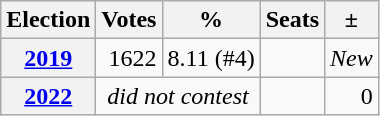<table class=wikitable style=text-align:right>
<tr>
<th>Election</th>
<th>Votes</th>
<th>%</th>
<th>Seats</th>
<th>±</th>
</tr>
<tr>
<th><a href='#'>2019</a></th>
<td>1622</td>
<td>8.11 (#4)</td>
<td></td>
<td><em>New</em></td>
</tr>
<tr>
<th><a href='#'>2022</a></th>
<td colspan=2 align="center"><em>did not contest</em></td>
<td></td>
<td> 0</td>
</tr>
</table>
